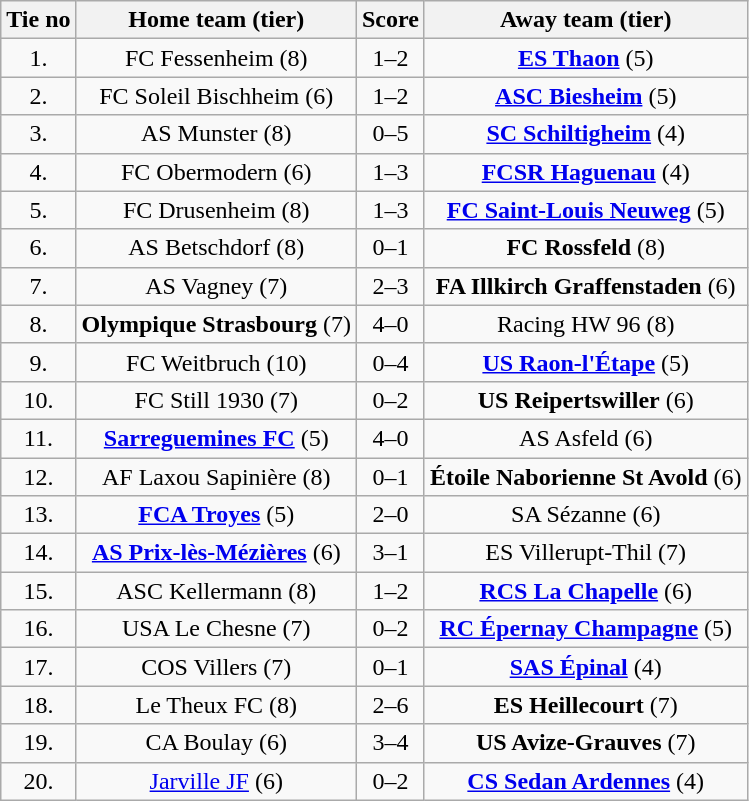<table class="wikitable" style="text-align: center">
<tr>
<th>Tie no</th>
<th>Home team (tier)</th>
<th>Score</th>
<th>Away team (tier)</th>
</tr>
<tr>
<td>1.</td>
<td>FC Fessenheim (8)</td>
<td>1–2</td>
<td><strong><a href='#'>ES Thaon</a></strong> (5)</td>
</tr>
<tr>
<td>2.</td>
<td>FC Soleil Bischheim (6)</td>
<td>1–2</td>
<td><strong><a href='#'>ASC Biesheim</a></strong> (5)</td>
</tr>
<tr>
<td>3.</td>
<td>AS Munster (8)</td>
<td>0–5</td>
<td><strong><a href='#'>SC Schiltigheim</a></strong> (4)</td>
</tr>
<tr>
<td>4.</td>
<td>FC Obermodern (6)</td>
<td>1–3</td>
<td><strong><a href='#'>FCSR Haguenau</a></strong> (4)</td>
</tr>
<tr>
<td>5.</td>
<td>FC Drusenheim (8)</td>
<td>1–3 </td>
<td><strong><a href='#'>FC Saint-Louis Neuweg</a></strong> (5)</td>
</tr>
<tr>
<td>6.</td>
<td>AS Betschdorf (8)</td>
<td>0–1</td>
<td><strong>FC Rossfeld</strong> (8)</td>
</tr>
<tr>
<td>7.</td>
<td>AS Vagney (7)</td>
<td>2–3</td>
<td><strong>FA Illkirch Graffenstaden</strong> (6)</td>
</tr>
<tr>
<td>8.</td>
<td><strong>Olympique Strasbourg</strong> (7)</td>
<td>4–0</td>
<td>Racing HW 96 (8)</td>
</tr>
<tr>
<td>9.</td>
<td>FC Weitbruch (10)</td>
<td>0–4</td>
<td><strong><a href='#'>US Raon-l'Étape</a></strong> (5)</td>
</tr>
<tr>
<td>10.</td>
<td>FC Still 1930 (7)</td>
<td>0–2</td>
<td><strong>US Reipertswiller</strong> (6)</td>
</tr>
<tr>
<td>11.</td>
<td><strong><a href='#'>Sarreguemines FC</a></strong> (5)</td>
<td>4–0</td>
<td>AS Asfeld (6)</td>
</tr>
<tr>
<td>12.</td>
<td>AF Laxou Sapinière (8)</td>
<td>0–1</td>
<td><strong>Étoile Naborienne St Avold</strong> (6)</td>
</tr>
<tr>
<td>13.</td>
<td><strong><a href='#'>FCA Troyes</a></strong> (5)</td>
<td>2–0</td>
<td>SA Sézanne (6)</td>
</tr>
<tr>
<td>14.</td>
<td><strong><a href='#'>AS Prix-lès-Mézières</a></strong> (6)</td>
<td>3–1 </td>
<td>ES Villerupt-Thil (7)</td>
</tr>
<tr>
<td>15.</td>
<td>ASC Kellermann (8)</td>
<td>1–2 </td>
<td><strong><a href='#'>RCS La Chapelle</a></strong> (6)</td>
</tr>
<tr>
<td>16.</td>
<td>USA Le Chesne (7)</td>
<td>0–2</td>
<td><strong><a href='#'>RC Épernay Champagne</a></strong> (5)</td>
</tr>
<tr>
<td>17.</td>
<td>COS Villers (7)</td>
<td>0–1 </td>
<td><strong><a href='#'>SAS Épinal</a></strong> (4)</td>
</tr>
<tr>
<td>18.</td>
<td>Le Theux FC (8)</td>
<td>2–6</td>
<td><strong>ES Heillecourt</strong> (7)</td>
</tr>
<tr>
<td>19.</td>
<td>CA Boulay (6)</td>
<td>3–4 </td>
<td><strong>US Avize-Grauves</strong> (7)</td>
</tr>
<tr>
<td>20.</td>
<td><a href='#'>Jarville JF</a> (6)</td>
<td>0–2</td>
<td><strong><a href='#'>CS Sedan Ardennes</a></strong> (4)</td>
</tr>
</table>
